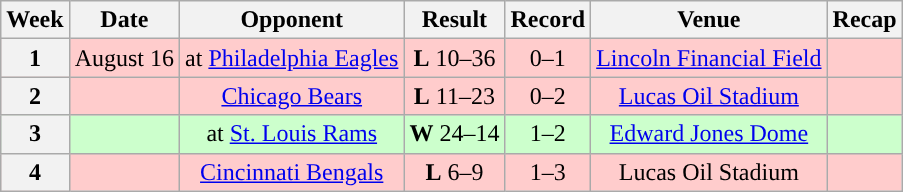<table class="wikitable" style="text-align:center">
<tr>
<th>Week</th>
<th>Date</th>
<th>Opponent</th>
<th>Result</th>
<th>Record</th>
<th>Venue</th>
<th>Recap</th>
</tr>
<tr style="background:#fcc">
<th>1</th>
<td>August 16</td>
<td>at <a href='#'>Philadelphia Eagles</a></td>
<td><strong>L</strong> 10–36</td>
<td>0–1</td>
<td><a href='#'>Lincoln Financial Field</a></td>
<td></td>
</tr>
<tr style="background:#fcc">
<th>2</th>
<td></td>
<td><a href='#'>Chicago Bears</a></td>
<td><strong>L</strong> 11–23</td>
<td>0–2</td>
<td><a href='#'>Lucas Oil Stadium</a></td>
<td></td>
</tr>
<tr style="background:#cfc">
<th>3</th>
<td></td>
<td>at <a href='#'>St. Louis Rams</a></td>
<td><strong>W</strong> 24–14</td>
<td>1–2</td>
<td><a href='#'>Edward Jones Dome</a></td>
<td></td>
</tr>
<tr style="background:#fcc">
<th>4</th>
<td></td>
<td><a href='#'>Cincinnati Bengals</a></td>
<td><strong>L</strong> 6–9</td>
<td>1–3</td>
<td>Lucas Oil Stadium</td>
<td></td>
</tr>
</table>
